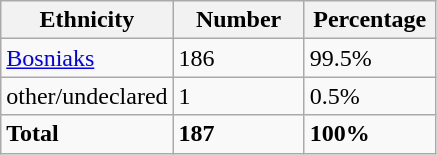<table class="wikitable">
<tr>
<th width="100px">Ethnicity</th>
<th width="80px">Number</th>
<th width="80px">Percentage</th>
</tr>
<tr>
<td><a href='#'>Bosniaks</a></td>
<td>186</td>
<td>99.5%</td>
</tr>
<tr>
<td>other/undeclared</td>
<td>1</td>
<td>0.5%</td>
</tr>
<tr>
<td><strong>Total</strong></td>
<td><strong>187</strong></td>
<td><strong>100%</strong></td>
</tr>
</table>
